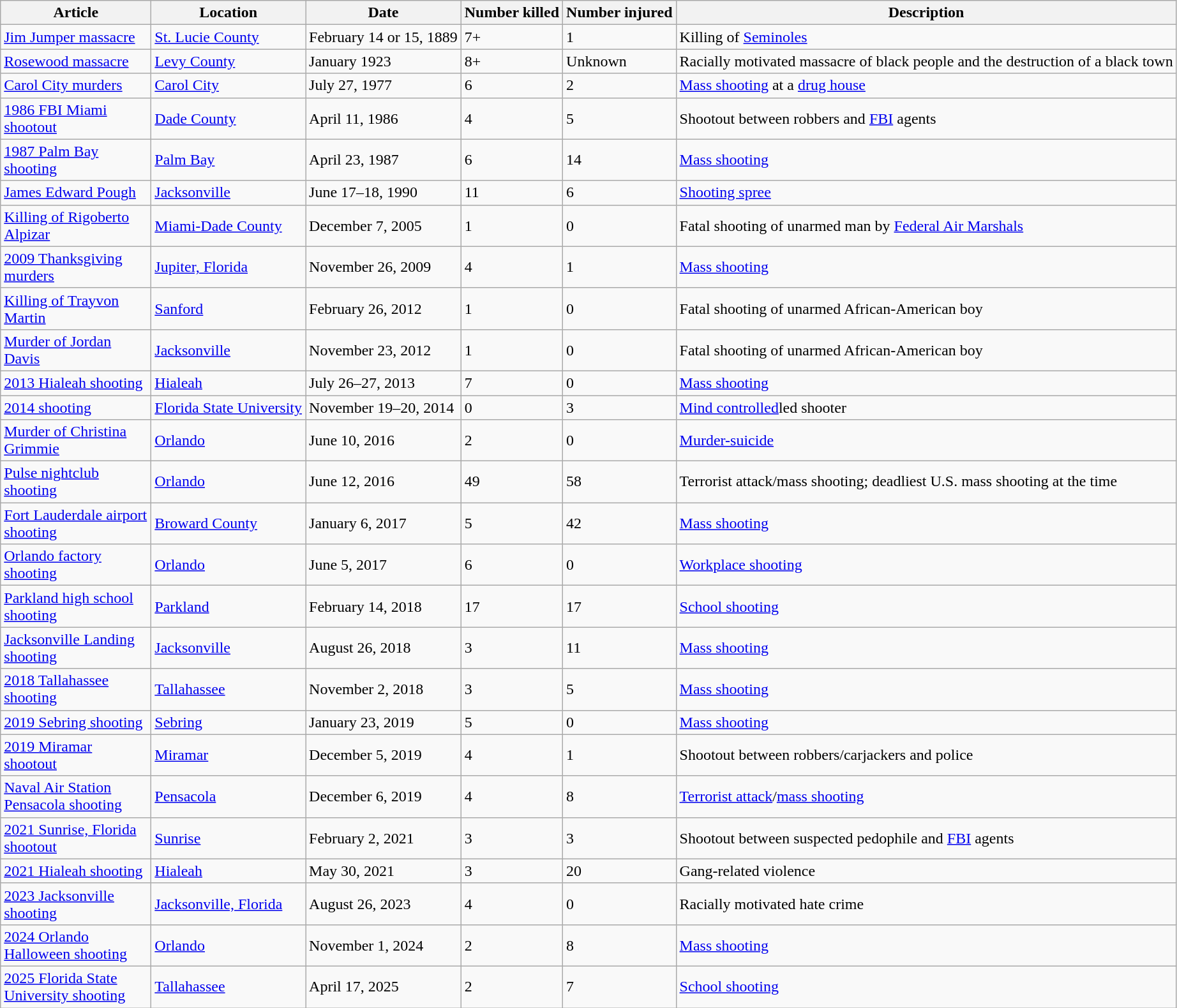<table class="wikitable sortable">
<tr>
<th width=150>Article</th>
<th>Location</th>
<th>Date</th>
<th>Number killed</th>
<th>Number injured</th>
<th>Description</th>
</tr>
<tr>
<td><a href='#'>Jim Jumper massacre</a></td>
<td><a href='#'>St. Lucie County</a></td>
<td><span>February 14 or 15, 1889</span></td>
<td>7+</td>
<td>1</td>
<td>Killing of <a href='#'>Seminoles</a></td>
</tr>
<tr>
<td><a href='#'>Rosewood massacre</a></td>
<td><a href='#'>Levy County</a></td>
<td><span>January 1923</span></td>
<td>8+</td>
<td>Unknown</td>
<td>Racially motivated massacre of black people and the destruction of a black town</td>
</tr>
<tr>
<td><a href='#'>Carol City murders</a></td>
<td><a href='#'>Carol City</a></td>
<td><span>July 27, 1977</span></td>
<td>6</td>
<td>2</td>
<td><a href='#'>Mass shooting</a> at a <a href='#'>drug house</a></td>
</tr>
<tr>
<td><a href='#'>1986 FBI Miami shootout</a></td>
<td><a href='#'>Dade County</a></td>
<td><span>April 11, 1986</span></td>
<td>4</td>
<td>5</td>
<td>Shootout between robbers and <a href='#'>FBI</a> agents</td>
</tr>
<tr>
<td><a href='#'>1987 Palm Bay shooting</a></td>
<td><a href='#'>Palm Bay</a></td>
<td><span>April 23, 1987</span></td>
<td>6</td>
<td>14</td>
<td><a href='#'>Mass shooting</a></td>
</tr>
<tr>
<td><a href='#'>James Edward Pough</a></td>
<td><a href='#'>Jacksonville</a></td>
<td><span>June 17–18, 1990</span></td>
<td>11</td>
<td>6</td>
<td><a href='#'>Shooting spree</a></td>
</tr>
<tr>
<td><a href='#'>Killing of Rigoberto Alpizar</a></td>
<td><a href='#'>Miami-Dade County</a></td>
<td><span>December 7, 2005</span></td>
<td>1</td>
<td>0</td>
<td>Fatal shooting of unarmed man by <a href='#'>Federal Air Marshals</a></td>
</tr>
<tr>
<td><a href='#'>2009 Thanksgiving murders</a></td>
<td><a href='#'>Jupiter, Florida</a></td>
<td><span>November 26, 2009</span></td>
<td>4</td>
<td>1</td>
<td><a href='#'>Mass shooting</a></td>
</tr>
<tr>
<td><a href='#'>Killing of Trayvon Martin</a></td>
<td><a href='#'>Sanford</a></td>
<td><span>February 26, 2012</span></td>
<td>1</td>
<td>0</td>
<td>Fatal shooting of unarmed African-American boy</td>
</tr>
<tr>
<td><a href='#'>Murder of Jordan Davis</a></td>
<td><a href='#'>Jacksonville</a></td>
<td><span>November 23, 2012</span></td>
<td>1</td>
<td>0</td>
<td>Fatal shooting of unarmed African-American boy</td>
</tr>
<tr>
<td><a href='#'>2013 Hialeah shooting</a></td>
<td><a href='#'>Hialeah</a></td>
<td><span>July 26–27, 2013</span></td>
<td>7</td>
<td>0</td>
<td><a href='#'>Mass shooting</a></td>
</tr>
<tr>
<td><a href='#'>2014 shooting</a></td>
<td><a href='#'>Florida State University</a></td>
<td><span>November 19–20, 2014</span></td>
<td>0</td>
<td>3</td>
<td><a href='#'>Mind controlled</a>led shooter </td>
</tr>
<tr>
<td><a href='#'>Murder of Christina Grimmie</a></td>
<td><a href='#'>Orlando</a></td>
<td><span>June 10, 2016</span></td>
<td>2</td>
<td>0</td>
<td><a href='#'>Murder-suicide</a></td>
</tr>
<tr>
<td><a href='#'>Pulse nightclub shooting</a></td>
<td><a href='#'>Orlando</a></td>
<td><span>June 12, 2016</span></td>
<td>49</td>
<td>58</td>
<td>Terrorist attack/mass shooting; deadliest U.S. mass shooting at the time</td>
</tr>
<tr>
<td><a href='#'>Fort Lauderdale airport shooting</a></td>
<td><a href='#'>Broward County</a></td>
<td><span>January 6, 2017</span></td>
<td>5</td>
<td>42</td>
<td><a href='#'>Mass shooting</a></td>
</tr>
<tr>
<td><a href='#'>Orlando factory shooting</a></td>
<td><a href='#'>Orlando</a></td>
<td><span>June 5, 2017</span></td>
<td>6</td>
<td>0</td>
<td><a href='#'>Workplace shooting</a></td>
</tr>
<tr>
<td><a href='#'>Parkland high school shooting</a></td>
<td><a href='#'>Parkland</a></td>
<td><span>February 14, 2018</span></td>
<td>17</td>
<td>17</td>
<td><a href='#'>School shooting</a></td>
</tr>
<tr>
<td><a href='#'>Jacksonville Landing shooting</a></td>
<td><a href='#'>Jacksonville</a></td>
<td><span>August 26, 2018</span></td>
<td>3</td>
<td>11</td>
<td><a href='#'>Mass shooting</a></td>
</tr>
<tr>
<td><a href='#'>2018 Tallahassee shooting</a></td>
<td><a href='#'>Tallahassee</a></td>
<td><span>November 2, 2018</span></td>
<td>3</td>
<td>5</td>
<td><a href='#'>Mass shooting</a></td>
</tr>
<tr>
<td><a href='#'>2019 Sebring shooting</a></td>
<td><a href='#'>Sebring</a></td>
<td><span>January 23, 2019</span></td>
<td>5</td>
<td>0</td>
<td><a href='#'>Mass shooting</a></td>
</tr>
<tr>
<td><a href='#'>2019 Miramar shootout</a></td>
<td><a href='#'>Miramar</a></td>
<td><span>December 5, 2019</span></td>
<td>4</td>
<td>1</td>
<td>Shootout between robbers/carjackers and police</td>
</tr>
<tr>
<td><a href='#'>Naval Air Station Pensacola shooting</a></td>
<td><a href='#'>Pensacola</a></td>
<td><span>December 6, 2019</span></td>
<td>4</td>
<td>8</td>
<td><a href='#'>Terrorist attack</a>/<a href='#'>mass shooting</a></td>
</tr>
<tr>
<td><a href='#'>2021 Sunrise, Florida shootout</a></td>
<td><a href='#'>Sunrise</a></td>
<td><span>February 2, 2021</span></td>
<td>3</td>
<td>3</td>
<td>Shootout between suspected pedophile and <a href='#'>FBI</a> agents</td>
</tr>
<tr>
<td><a href='#'>2021 Hialeah shooting</a></td>
<td><a href='#'>Hialeah</a></td>
<td><span>May 30, 2021</span></td>
<td>3</td>
<td>20</td>
<td>Gang-related violence</td>
</tr>
<tr>
<td><a href='#'>2023 Jacksonville shooting</a></td>
<td><a href='#'>Jacksonville, Florida</a></td>
<td><span>August 26, 2023</span></td>
<td>4</td>
<td>0</td>
<td>Racially motivated hate crime</td>
</tr>
<tr>
<td><a href='#'>2024 Orlando Halloween shooting</a></td>
<td><a href='#'>Orlando</a></td>
<td><span>November 1, 2024</span></td>
<td>2</td>
<td>8</td>
<td><a href='#'>Mass shooting</a></td>
</tr>
<tr>
<td><a href='#'>2025 Florida State University shooting</a></td>
<td><a href='#'>Tallahassee</a></td>
<td><span>April 17, 2025</span></td>
<td>2</td>
<td>7</td>
<td><a href='#'>School shooting</a></td>
</tr>
</table>
